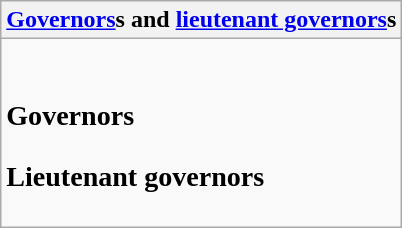<table class="wikitable collapsible collapsed">
<tr>
<th><a href='#'>Governors</a>s and <a href='#'>lieutenant governors</a>s</th>
</tr>
<tr>
<td><br><h3>Governors</h3><h3>Lieutenant governors</h3></td>
</tr>
</table>
